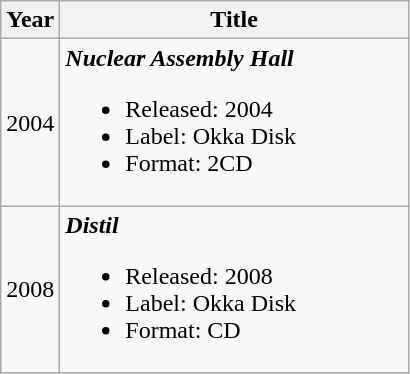<table class="wikitable">
<tr>
<th>Year</th>
<th style="width:225px;">Title</th>
</tr>
<tr>
<td>2004</td>
<td><strong><em>Nuclear Assembly Hall</em></strong><br><ul><li>Released: 2004</li><li>Label: Okka Disk </li><li>Format: 2CD</li></ul></td>
</tr>
<tr>
<td>2008</td>
<td><strong><em>Distil</em></strong><br><ul><li>Released: 2008</li><li>Label: Okka Disk </li><li>Format: CD</li></ul></td>
</tr>
</table>
